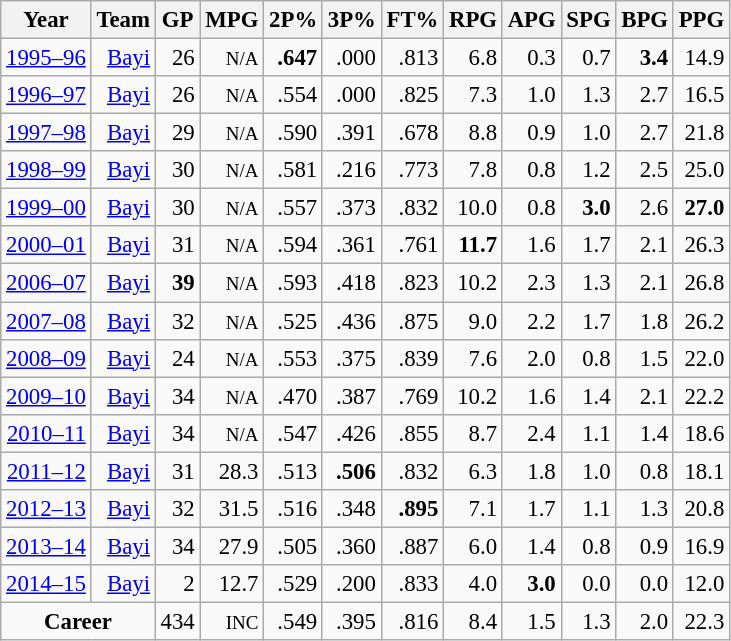<table class="wikitable sortable" style="font-size:95%; text-align:right">
<tr>
<th>Year</th>
<th>Team</th>
<th>GP</th>
<th>MPG</th>
<th>2P%</th>
<th>3P%</th>
<th>FT%</th>
<th>RPG</th>
<th>APG</th>
<th>SPG</th>
<th>BPG</th>
<th>PPG</th>
</tr>
<tr>
<td><a href='#'>1995–96</a></td>
<td><a href='#'>Bayi</a></td>
<td>26</td>
<td><small>N/A</small></td>
<td><strong>.647</strong></td>
<td>.000</td>
<td>.813</td>
<td>6.8</td>
<td>0.3</td>
<td>0.7</td>
<td><strong>3.4</strong></td>
<td>14.9</td>
</tr>
<tr>
<td><a href='#'>1996–97</a></td>
<td><a href='#'>Bayi</a></td>
<td>26</td>
<td><small>N/A</small></td>
<td>.554</td>
<td>.000</td>
<td>.825</td>
<td>7.3</td>
<td>1.0</td>
<td>1.3</td>
<td>2.7</td>
<td>16.5</td>
</tr>
<tr>
<td><a href='#'>1997–98</a></td>
<td><a href='#'>Bayi</a></td>
<td>29</td>
<td><small>N/A</small></td>
<td>.590</td>
<td>.391</td>
<td>.678</td>
<td>8.8</td>
<td>0.9</td>
<td>1.0</td>
<td>2.7</td>
<td>21.8</td>
</tr>
<tr>
<td><a href='#'>1998–99</a></td>
<td><a href='#'>Bayi</a></td>
<td>30</td>
<td><small>N/A</small></td>
<td>.581</td>
<td>.216</td>
<td>.773</td>
<td>7.8</td>
<td>0.8</td>
<td>1.2</td>
<td>2.5</td>
<td>25.0</td>
</tr>
<tr>
<td><a href='#'>1999–00</a></td>
<td><a href='#'>Bayi</a></td>
<td>30</td>
<td><small>N/A</small></td>
<td>.557</td>
<td>.373</td>
<td>.832</td>
<td>10.0</td>
<td>0.8</td>
<td><strong>3.0</strong></td>
<td>2.6</td>
<td><strong>27.0</strong></td>
</tr>
<tr>
<td><a href='#'>2000–01</a></td>
<td><a href='#'>Bayi</a></td>
<td>31</td>
<td><small>N/A</small></td>
<td>.594</td>
<td>.361</td>
<td>.761</td>
<td><strong>11.7</strong></td>
<td>1.6</td>
<td>1.7</td>
<td>2.1</td>
<td>26.3</td>
</tr>
<tr>
<td><a href='#'>2006–07</a></td>
<td><a href='#'>Bayi</a></td>
<td><strong>39</strong></td>
<td><small>N/A</small></td>
<td>.593</td>
<td>.418</td>
<td>.823</td>
<td>10.2</td>
<td>2.3</td>
<td>1.3</td>
<td>2.1</td>
<td>26.8</td>
</tr>
<tr>
<td><a href='#'>2007–08</a></td>
<td><a href='#'>Bayi</a></td>
<td>32</td>
<td><small>N/A</small></td>
<td>.525</td>
<td>.436</td>
<td>.875</td>
<td>9.0</td>
<td>2.2</td>
<td>1.7</td>
<td>1.8</td>
<td>26.2</td>
</tr>
<tr>
<td><a href='#'>2008–09</a></td>
<td><a href='#'>Bayi</a></td>
<td>24</td>
<td><small>N/A</small></td>
<td>.553</td>
<td>.375</td>
<td>.839</td>
<td>7.6</td>
<td>2.0</td>
<td>0.8</td>
<td>1.5</td>
<td>22.0</td>
</tr>
<tr>
<td><a href='#'>2009–10</a></td>
<td><a href='#'>Bayi</a></td>
<td>34</td>
<td><small>N/A</small></td>
<td>.470</td>
<td>.387</td>
<td>.769</td>
<td>10.2</td>
<td>1.6</td>
<td>1.4</td>
<td>2.1</td>
<td>22.2</td>
</tr>
<tr>
<td><a href='#'>2010–11</a></td>
<td><a href='#'>Bayi</a></td>
<td>34</td>
<td><small>N/A</small></td>
<td>.547</td>
<td>.426</td>
<td>.855</td>
<td>8.7</td>
<td>2.4</td>
<td>1.1</td>
<td>1.4</td>
<td>18.6</td>
</tr>
<tr>
<td><a href='#'>2011–12</a></td>
<td><a href='#'>Bayi</a></td>
<td>31</td>
<td>28.3</td>
<td>.513</td>
<td><strong>.506</strong></td>
<td>.832</td>
<td>6.3</td>
<td>1.8</td>
<td>1.0</td>
<td>0.8</td>
<td>18.1</td>
</tr>
<tr>
<td><a href='#'>2012–13</a></td>
<td><a href='#'>Bayi</a></td>
<td>32</td>
<td>31.5</td>
<td>.516</td>
<td>.348</td>
<td><strong>.895</strong></td>
<td>7.1</td>
<td>1.7</td>
<td>1.1</td>
<td>1.3</td>
<td>20.8</td>
</tr>
<tr>
<td><a href='#'>2013–14</a></td>
<td><a href='#'>Bayi</a></td>
<td>34</td>
<td>27.9</td>
<td>.505</td>
<td>.360</td>
<td>.887</td>
<td>6.0</td>
<td>1.4</td>
<td>0.8</td>
<td>0.9</td>
<td>16.9</td>
</tr>
<tr>
<td><a href='#'>2014–15</a></td>
<td><a href='#'>Bayi</a></td>
<td>2</td>
<td>12.7</td>
<td>.529</td>
<td>.200</td>
<td>.833</td>
<td>4.0</td>
<td><strong>3.0</strong></td>
<td>0.0</td>
<td>0.0</td>
<td>12.0</td>
</tr>
<tr>
<td colspan="2" align=center><strong>Career</strong></td>
<td>434</td>
<td><small>INC</small></td>
<td>.549</td>
<td>.395</td>
<td>.816</td>
<td>8.4</td>
<td>1.5</td>
<td>1.3</td>
<td>2.0</td>
<td>22.3</td>
</tr>
</table>
